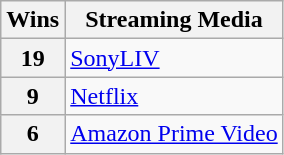<table class="wikitable" style="display:inline-table;">
<tr>
<th>Wins</th>
<th>Streaming Media</th>
</tr>
<tr>
<th>19</th>
<td><a href='#'>SonyLIV</a></td>
</tr>
<tr>
<th>9</th>
<td><a href='#'>Netflix</a></td>
</tr>
<tr>
<th>6</th>
<td><a href='#'>Amazon Prime Video</a></td>
</tr>
</table>
